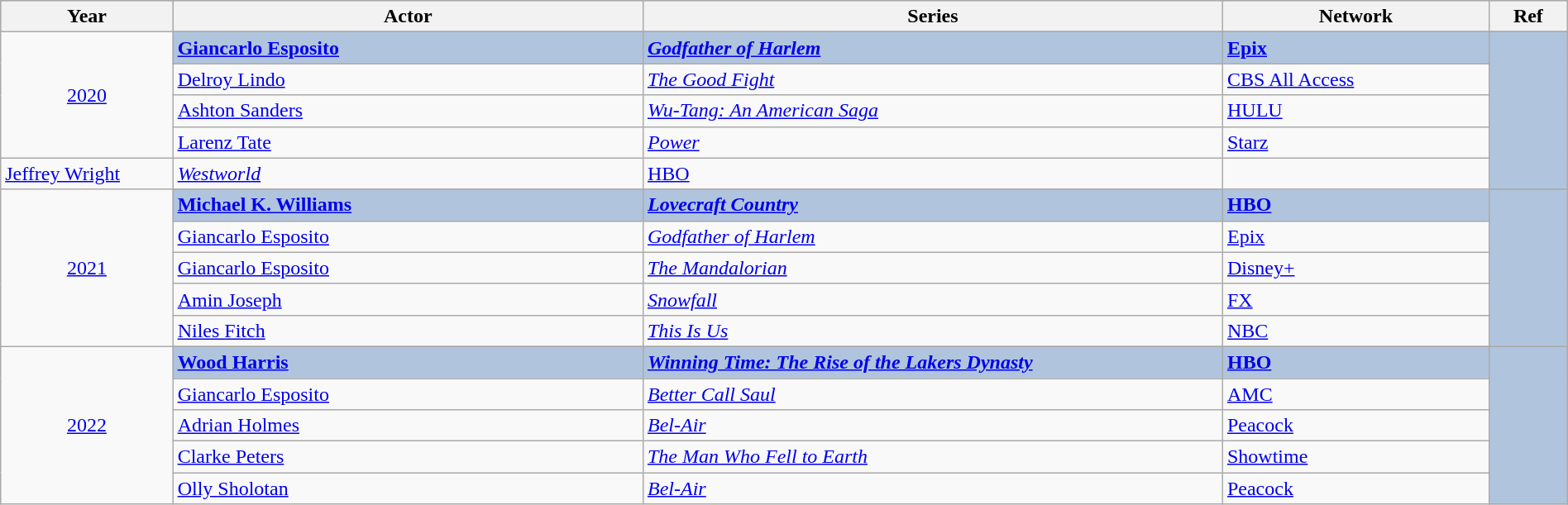<table class="wikitable" style="width:100%;">
<tr style="background:#bebebe;">
<th style="width:11%;">Year</th>
<th style="width:30%;">Actor</th>
<th style="width:37%;">Series</th>
<th style="width:17%;">Network</th>
<th style="width:5%;">Ref</th>
</tr>
<tr>
<td rowspan="6" align="center"><a href='#'>2020</a></td>
</tr>
<tr style="background:#B0C4DE">
<td><strong><a href='#'>Giancarlo Esposito</a></strong></td>
<td><strong><em><a href='#'>Godfather of Harlem</a></em></strong></td>
<td><strong><a href='#'>Epix</a></strong></td>
<td rowspan="6" align="center"></td>
</tr>
<tr>
</tr>
<tr>
<td><a href='#'>Delroy Lindo</a></td>
<td><em><a href='#'>The Good Fight</a></em></td>
<td><a href='#'>CBS All Access</a></td>
</tr>
<tr>
<td><a href='#'>Ashton Sanders</a></td>
<td><em><a href='#'>Wu-Tang: An American Saga</a></em></td>
<td><a href='#'>HULU</a></td>
</tr>
<tr>
<td><a href='#'>Larenz Tate</a></td>
<td><em><a href='#'>Power</a></em></td>
<td><a href='#'>Starz</a></td>
</tr>
<tr>
<td><a href='#'>Jeffrey Wright</a></td>
<td><em><a href='#'>Westworld</a></em></td>
<td><a href='#'>HBO</a></td>
</tr>
<tr>
<td rowspan="6" align="center"><a href='#'>2021</a></td>
</tr>
<tr style="background:#B0C4DE">
<td><strong><a href='#'>Michael K. Williams</a></strong></td>
<td><strong><em><a href='#'>Lovecraft Country</a></em></strong></td>
<td><strong><a href='#'>HBO</a></strong></td>
<td rowspan="6" align="center"></td>
</tr>
<tr>
<td><a href='#'>Giancarlo Esposito</a></td>
<td><em><a href='#'>Godfather of Harlem</a></em></td>
<td><a href='#'>Epix</a></td>
</tr>
<tr>
<td><a href='#'>Giancarlo Esposito</a></td>
<td><em><a href='#'>The Mandalorian</a></em></td>
<td><a href='#'>Disney+</a></td>
</tr>
<tr>
<td><a href='#'>Amin Joseph</a></td>
<td><em><a href='#'>Snowfall</a></em></td>
<td><a href='#'>FX</a></td>
</tr>
<tr>
<td><a href='#'>Niles Fitch</a></td>
<td><em><a href='#'>This Is Us</a></em></td>
<td><a href='#'>NBC</a></td>
</tr>
<tr>
<td rowspan="7" align="center"><a href='#'>2022</a></td>
</tr>
<tr style="background:#B0C4DE">
<td><strong><a href='#'>Wood Harris</a></strong></td>
<td><strong><em><a href='#'>Winning Time: The Rise of the Lakers Dynasty</a></em></strong></td>
<td><strong><a href='#'>HBO</a></strong></td>
<td rowspan="7" align="center"></td>
</tr>
<tr>
<td><a href='#'>Giancarlo Esposito</a></td>
<td><em><a href='#'>Better Call Saul</a></em></td>
<td><a href='#'>AMC</a></td>
</tr>
<tr>
<td><a href='#'>Adrian Holmes</a></td>
<td><em><a href='#'>Bel-Air</a></em></td>
<td><a href='#'>Peacock</a></td>
</tr>
<tr>
<td><a href='#'>Clarke Peters</a></td>
<td><em><a href='#'>The Man Who Fell to Earth</a></em></td>
<td><a href='#'>Showtime</a></td>
</tr>
<tr>
<td><a href='#'>Olly Sholotan</a></td>
<td><em><a href='#'>Bel-Air</a></em></td>
<td><a href='#'>Peacock</a></td>
</tr>
</table>
